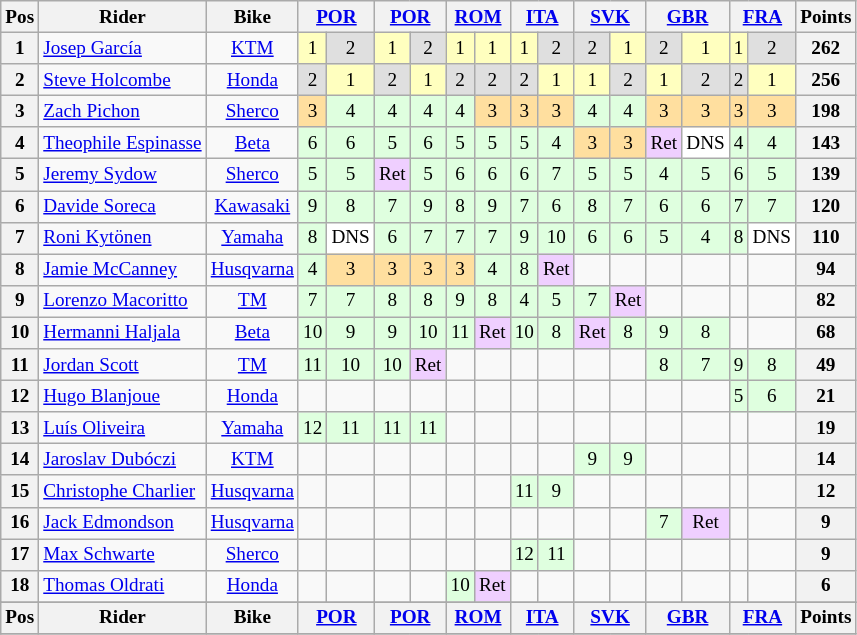<table class="wikitable" style="font-size: 80%; text-align:center">
<tr valign="top">
<th valign="middle">Pos</th>
<th valign="middle">Rider</th>
<th valign="middle">Bike</th>
<th colspan=2><a href='#'>POR</a><br></th>
<th colspan=2><a href='#'>POR</a><br></th>
<th colspan=2><a href='#'>ROM</a><br></th>
<th colspan=2><a href='#'>ITA</a><br></th>
<th colspan=2><a href='#'>SVK</a><br></th>
<th colspan=2><a href='#'>GBR</a><br></th>
<th colspan=2><a href='#'>FRA</a><br></th>
<th valign="middle">Points</th>
</tr>
<tr>
<th>1</th>
<td align=left> <a href='#'>Josep García</a></td>
<td><a href='#'>KTM</a></td>
<td style="background:#ffffbf;">1</td>
<td style="background:#dfdfdf;">2</td>
<td style="background:#ffffbf;">1</td>
<td style="background:#dfdfdf;">2</td>
<td style="background:#ffffbf;">1</td>
<td style="background:#ffffbf;">1</td>
<td style="background:#ffffbf;">1</td>
<td style="background:#dfdfdf;">2</td>
<td style="background:#dfdfdf;">2</td>
<td style="background:#ffffbf;">1</td>
<td style="background:#dfdfdf;">2</td>
<td style="background:#ffffbf;">1</td>
<td style="background:#ffffbf;">1</td>
<td style="background:#dfdfdf;">2</td>
<th>262</th>
</tr>
<tr>
<th>2</th>
<td align=left> <a href='#'>Steve Holcombe</a></td>
<td><a href='#'>Honda</a></td>
<td style="background:#dfdfdf;">2</td>
<td style="background:#ffffbf;">1</td>
<td style="background:#dfdfdf;">2</td>
<td style="background:#ffffbf;">1</td>
<td style="background:#dfdfdf;">2</td>
<td style="background:#dfdfdf;">2</td>
<td style="background:#dfdfdf;">2</td>
<td style="background:#ffffbf;">1</td>
<td style="background:#ffffbf;">1</td>
<td style="background:#dfdfdf;">2</td>
<td style="background:#ffffbf;">1</td>
<td style="background:#dfdfdf;">2</td>
<td style="background:#dfdfdf;">2</td>
<td style="background:#ffffbf;">1</td>
<th>256</th>
</tr>
<tr>
<th>3</th>
<td align=left> <a href='#'>Zach Pichon</a></td>
<td><a href='#'>Sherco</a></td>
<td style="background:#ffdf9f;">3</td>
<td style="background:#dfffdf;">4</td>
<td style="background:#dfffdf;">4</td>
<td style="background:#dfffdf;">4</td>
<td style="background:#dfffdf;">4</td>
<td style="background:#ffdf9f;">3</td>
<td style="background:#ffdf9f;">3</td>
<td style="background:#ffdf9f;">3</td>
<td style="background:#dfffdf;">4</td>
<td style="background:#dfffdf;">4</td>
<td style="background:#ffdf9f;">3</td>
<td style="background:#ffdf9f;">3</td>
<td style="background:#ffdf9f;">3</td>
<td style="background:#ffdf9f;">3</td>
<th>198</th>
</tr>
<tr>
<th>4</th>
<td align=left> <a href='#'>Theophile Espinasse</a></td>
<td><a href='#'>Beta</a></td>
<td style="background:#dfffdf;">6</td>
<td style="background:#dfffdf;">6</td>
<td style="background:#dfffdf;">5</td>
<td style="background:#dfffdf;">6</td>
<td style="background:#dfffdf;">5</td>
<td style="background:#dfffdf;">5</td>
<td style="background:#dfffdf;">5</td>
<td style="background:#dfffdf;">4</td>
<td style="background:#ffdf9f;">3</td>
<td style="background:#ffdf9f;">3</td>
<td style="background:#efcfff;">Ret</td>
<td style="background:#ffffff;">DNS</td>
<td style="background:#dfffdf;">4</td>
<td style="background:#dfffdf;">4</td>
<th>143</th>
</tr>
<tr>
<th>5</th>
<td align=left> <a href='#'>Jeremy Sydow</a></td>
<td><a href='#'>Sherco</a></td>
<td style="background:#dfffdf;">5</td>
<td style="background:#dfffdf;">5</td>
<td style="background:#efcfff;">Ret</td>
<td style="background:#dfffdf;">5</td>
<td style="background:#dfffdf;">6</td>
<td style="background:#dfffdf;">6</td>
<td style="background:#dfffdf;">6</td>
<td style="background:#dfffdf;">7</td>
<td style="background:#dfffdf;">5</td>
<td style="background:#dfffdf;">5</td>
<td style="background:#dfffdf;">4</td>
<td style="background:#dfffdf;">5</td>
<td style="background:#dfffdf;">6</td>
<td style="background:#dfffdf;">5</td>
<th>139</th>
</tr>
<tr>
<th>6</th>
<td align=left> <a href='#'>Davide Soreca</a></td>
<td><a href='#'>Kawasaki</a></td>
<td style="background:#dfffdf;">9</td>
<td style="background:#dfffdf;">8</td>
<td style="background:#dfffdf;">7</td>
<td style="background:#dfffdf;">9</td>
<td style="background:#dfffdf;">8</td>
<td style="background:#dfffdf;">9</td>
<td style="background:#dfffdf;">7</td>
<td style="background:#dfffdf;">6</td>
<td style="background:#dfffdf;">8</td>
<td style="background:#dfffdf;">7</td>
<td style="background:#dfffdf;">6</td>
<td style="background:#dfffdf;">6</td>
<td style="background:#dfffdf;">7</td>
<td style="background:#dfffdf;">7</td>
<th>120</th>
</tr>
<tr>
<th>7</th>
<td align=left> <a href='#'>Roni Kytönen</a></td>
<td><a href='#'>Yamaha</a></td>
<td style="background:#dfffdf;">8</td>
<td style="background:#ffffff;">DNS</td>
<td style="background:#dfffdf;">6</td>
<td style="background:#dfffdf;">7</td>
<td style="background:#dfffdf;">7</td>
<td style="background:#dfffdf;">7</td>
<td style="background:#dfffdf;">9</td>
<td style="background:#dfffdf;">10</td>
<td style="background:#dfffdf;">6</td>
<td style="background:#dfffdf;">6</td>
<td style="background:#dfffdf;">5</td>
<td style="background:#dfffdf;">4</td>
<td style="background:#dfffdf;">8</td>
<td style="background:#ffffff;">DNS</td>
<th>110</th>
</tr>
<tr>
<th>8</th>
<td align=left> <a href='#'>Jamie McCanney</a></td>
<td><a href='#'>Husqvarna</a></td>
<td style="background:#dfffdf;">4</td>
<td style="background:#ffdf9f;">3</td>
<td style="background:#ffdf9f;">3</td>
<td style="background:#ffdf9f;">3</td>
<td style="background:#ffdf9f;">3</td>
<td style="background:#dfffdf;">4</td>
<td style="background:#dfffdf;">8</td>
<td style="background:#efcfff;">Ret</td>
<td></td>
<td></td>
<td></td>
<td></td>
<td></td>
<td></td>
<th>94</th>
</tr>
<tr>
<th>9</th>
<td align=left> <a href='#'>Lorenzo Macoritto</a></td>
<td><a href='#'>TM</a></td>
<td style="background:#dfffdf;">7</td>
<td style="background:#dfffdf;">7</td>
<td style="background:#dfffdf;">8</td>
<td style="background:#dfffdf;">8</td>
<td style="background:#dfffdf;">9</td>
<td style="background:#dfffdf;">8</td>
<td style="background:#dfffdf;">4</td>
<td style="background:#dfffdf;">5</td>
<td style="background:#dfffdf;">7</td>
<td style="background:#efcfff;">Ret</td>
<td></td>
<td></td>
<td></td>
<td></td>
<th>82</th>
</tr>
<tr>
<th>10</th>
<td align=left> <a href='#'>Hermanni Haljala</a></td>
<td><a href='#'>Beta</a></td>
<td style="background:#dfffdf;">10</td>
<td style="background:#dfffdf;">9</td>
<td style="background:#dfffdf;">9</td>
<td style="background:#dfffdf;">10</td>
<td style="background:#dfffdf;">11</td>
<td style="background:#efcfff;">Ret</td>
<td style="background:#dfffdf;">10</td>
<td style="background:#dfffdf;">8</td>
<td style="background:#efcfff;">Ret</td>
<td style="background:#dfffdf;">8</td>
<td style="background:#dfffdf;">9</td>
<td style="background:#dfffdf;">8</td>
<td></td>
<td></td>
<th>68</th>
</tr>
<tr>
<th>11</th>
<td align=left> <a href='#'>Jordan Scott</a></td>
<td><a href='#'>TM</a></td>
<td style="background:#dfffdf;">11</td>
<td style="background:#dfffdf;">10</td>
<td style="background:#dfffdf;">10</td>
<td style="background:#efcfff;">Ret</td>
<td></td>
<td></td>
<td></td>
<td></td>
<td></td>
<td></td>
<td style="background:#dfffdf;">8</td>
<td style="background:#dfffdf;">7</td>
<td style="background:#dfffdf;">9</td>
<td style="background:#dfffdf;">8</td>
<th>49</th>
</tr>
<tr>
<th>12</th>
<td align=left> <a href='#'>Hugo Blanjoue</a></td>
<td><a href='#'>Honda</a></td>
<td></td>
<td></td>
<td></td>
<td></td>
<td></td>
<td></td>
<td></td>
<td></td>
<td></td>
<td></td>
<td></td>
<td></td>
<td style="background:#dfffdf;">5</td>
<td style="background:#dfffdf;">6</td>
<th>21</th>
</tr>
<tr>
<th>13</th>
<td align=left> <a href='#'>Luís Oliveira</a></td>
<td><a href='#'>Yamaha</a></td>
<td style="background:#dfffdf;">12</td>
<td style="background:#dfffdf;">11</td>
<td style="background:#dfffdf;">11</td>
<td style="background:#dfffdf;">11</td>
<td></td>
<td></td>
<td></td>
<td></td>
<td></td>
<td></td>
<td></td>
<td></td>
<td></td>
<td></td>
<th>19</th>
</tr>
<tr>
<th>14</th>
<td align=left> <a href='#'>Jaroslav Dubóczi</a></td>
<td><a href='#'>KTM</a></td>
<td></td>
<td></td>
<td></td>
<td></td>
<td></td>
<td></td>
<td></td>
<td></td>
<td style="background:#dfffdf;">9</td>
<td style="background:#dfffdf;">9</td>
<td></td>
<td></td>
<td></td>
<td></td>
<th>14</th>
</tr>
<tr>
<th>15</th>
<td align=left> <a href='#'>Christophe Charlier</a></td>
<td><a href='#'>Husqvarna</a></td>
<td></td>
<td></td>
<td></td>
<td></td>
<td></td>
<td></td>
<td style="background:#dfffdf;">11</td>
<td style="background:#dfffdf;">9</td>
<td></td>
<td></td>
<td></td>
<td></td>
<td></td>
<td></td>
<th>12</th>
</tr>
<tr>
<th>16</th>
<td align=left> <a href='#'>Jack Edmondson</a></td>
<td><a href='#'>Husqvarna</a></td>
<td></td>
<td></td>
<td></td>
<td></td>
<td></td>
<td></td>
<td></td>
<td></td>
<td></td>
<td></td>
<td style="background:#dfffdf;">7</td>
<td style="background:#efcfff;">Ret</td>
<td></td>
<td></td>
<th>9</th>
</tr>
<tr>
<th>17</th>
<td align=left> <a href='#'>Max Schwarte</a></td>
<td><a href='#'>Sherco</a></td>
<td></td>
<td></td>
<td></td>
<td></td>
<td></td>
<td></td>
<td style="background:#dfffdf;">12</td>
<td style="background:#dfffdf;">11</td>
<td></td>
<td></td>
<td></td>
<td></td>
<td></td>
<td></td>
<th>9</th>
</tr>
<tr>
<th>18</th>
<td align=left> <a href='#'>Thomas Oldrati</a></td>
<td><a href='#'>Honda</a></td>
<td></td>
<td></td>
<td></td>
<td></td>
<td style="background:#dfffdf;">10</td>
<td style="background:#efcfff;">Ret</td>
<td></td>
<td></td>
<td></td>
<td></td>
<td></td>
<td></td>
<td></td>
<td></td>
<th>6</th>
</tr>
<tr>
</tr>
<tr valign="top">
<th valign="middle">Pos</th>
<th valign="middle">Rider</th>
<th valign="middle">Bike</th>
<th colspan=2><a href='#'>POR</a><br></th>
<th colspan=2><a href='#'>POR</a><br></th>
<th colspan=2><a href='#'>ROM</a><br></th>
<th colspan=2><a href='#'>ITA</a><br></th>
<th colspan=2><a href='#'>SVK</a><br></th>
<th colspan=2><a href='#'>GBR</a><br></th>
<th colspan=2><a href='#'>FRA</a><br></th>
<th valign="middle">Points</th>
</tr>
<tr>
</tr>
</table>
